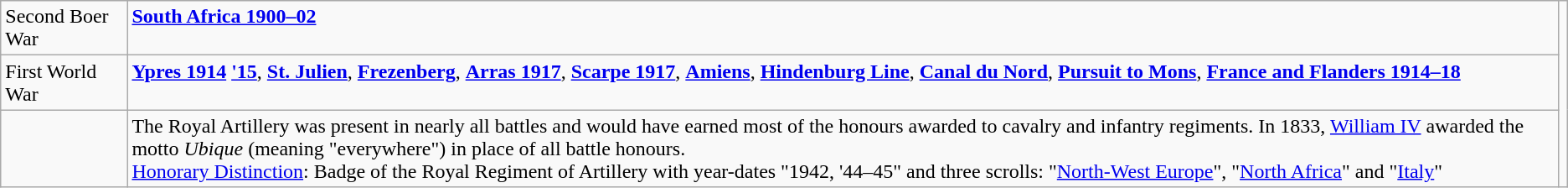<table class="wikitable">
<tr valign=top>
<td>Second Boer War</td>
<td><strong><a href='#'>South Africa 1900–02</a></strong></td>
<td rowspan=3></td>
</tr>
<tr valign=top>
<td>First World War</td>
<td><strong><a href='#'>Ypres 1914</a></strong> <strong><a href='#'>'15</a></strong>, <strong><a href='#'>St. Julien</a></strong>, <strong><a href='#'>Frezenberg</a></strong>, <strong><a href='#'>Arras 1917</a></strong>, <strong><a href='#'>Scarpe 1917</a></strong>, <strong><a href='#'>Amiens</a></strong>, <strong><a href='#'>Hindenburg Line</a></strong>, <strong><a href='#'>Canal du Nord</a></strong>, <strong><a href='#'>Pursuit to Mons</a></strong>, <strong><a href='#'>France and Flanders 1914–18</a></strong></td>
</tr>
<tr valign=top>
<td></td>
<td>The Royal Artillery was present in nearly all battles and would have earned most of the honours awarded to cavalry and infantry regiments. In 1833, <a href='#'>William IV</a> awarded the motto <em>Ubique</em> (meaning "everywhere") in place of all battle honours.<br><a href='#'>Honorary Distinction</a>: Badge of the Royal Regiment of Artillery with year-dates "1942, '44–45" and three scrolls: "<a href='#'>North-West Europe</a>", "<a href='#'>North Africa</a>" and "<a href='#'>Italy</a>"</td>
</tr>
</table>
